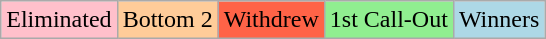<table class="wikitable" align="center">
<tr>
<td bgcolor="pink" align=center>Eliminated</td>
<td bgcolor="#FFCC99" align=center>Bottom 2</td>
<td bgcolor="tomato" align=center>Withdrew</td>
<td bgcolor="lightgreen" align=center>1st Call-Out</td>
<td bgcolor="lightblue" align=center>Winners</td>
</tr>
</table>
